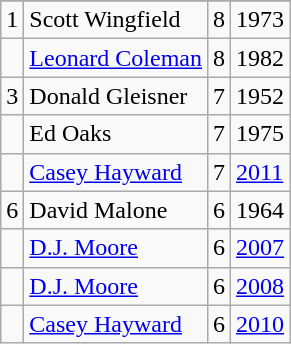<table class="wikitable">
<tr>
</tr>
<tr>
<td>1</td>
<td>Scott Wingfield</td>
<td>8</td>
<td>1973</td>
</tr>
<tr>
<td></td>
<td><a href='#'>Leonard Coleman</a></td>
<td>8</td>
<td>1982</td>
</tr>
<tr>
<td>3</td>
<td>Donald Gleisner</td>
<td>7</td>
<td>1952</td>
</tr>
<tr>
<td></td>
<td>Ed Oaks</td>
<td>7</td>
<td>1975</td>
</tr>
<tr>
<td></td>
<td><a href='#'>Casey Hayward</a></td>
<td>7</td>
<td><a href='#'>2011</a></td>
</tr>
<tr>
<td>6</td>
<td>David Malone</td>
<td>6</td>
<td>1964</td>
</tr>
<tr>
<td></td>
<td><a href='#'>D.J. Moore</a></td>
<td>6</td>
<td><a href='#'>2007</a></td>
</tr>
<tr>
<td></td>
<td><a href='#'>D.J. Moore</a></td>
<td>6</td>
<td><a href='#'>2008</a></td>
</tr>
<tr>
<td></td>
<td><a href='#'>Casey Hayward</a></td>
<td>6</td>
<td><a href='#'>2010</a></td>
</tr>
</table>
